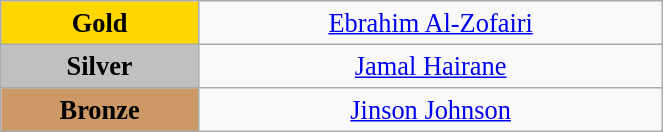<table class="wikitable" style=" text-align:center; font-size:110%;" width="35%">
<tr>
<td bgcolor="gold"><strong>Gold</strong></td>
<td><a href='#'>Ebrahim Al-Zofairi</a><br></td>
</tr>
<tr>
<td bgcolor="silver"><strong>Silver</strong></td>
<td><a href='#'>Jamal Hairane</a><br></td>
</tr>
<tr>
<td bgcolor="CC9966"><strong>Bronze</strong></td>
<td><a href='#'>Jinson Johnson</a><br></td>
</tr>
</table>
